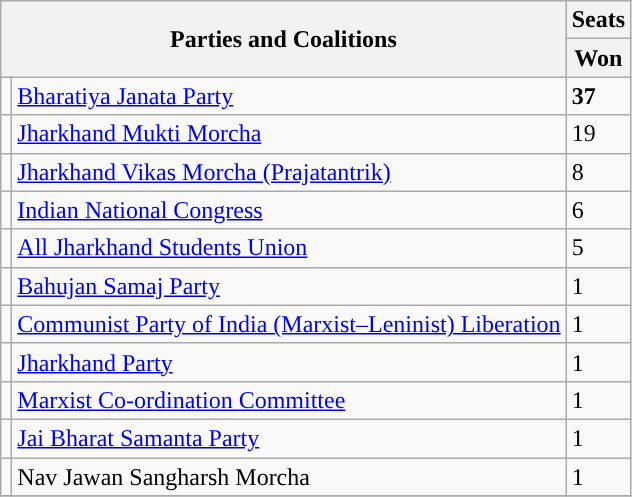<table class="wikitable sortable">
<tr>
<th colspan="2" rowspan="2" width="150">Parties and Coalitions</th>
<th>Seats</th>
</tr>
<tr>
<th>Won</th>
</tr>
<tr>
<td style="background-color:"></td>
<td><a href='#'>Bharatiya Janata Party</a></td>
<td><strong>37</strong></td>
</tr>
<tr>
<td style="background-color: "></td>
<td><a href='#'>Jharkhand Mukti Morcha</a></td>
<td>19</td>
</tr>
<tr>
<td style="background-color: "></td>
<td><a href='#'>Jharkhand Vikas Morcha (Prajatantrik)</a></td>
<td>8</td>
</tr>
<tr>
<td style="background-color: "></td>
<td><a href='#'>Indian National Congress</a></td>
<td>6</td>
</tr>
<tr>
<td style="background-color: "></td>
<td><a href='#'>All Jharkhand Students Union</a></td>
<td>5</td>
</tr>
<tr>
<td style="background-color: "></td>
<td><a href='#'>Bahujan Samaj Party</a></td>
<td>1</td>
</tr>
<tr>
<td style="background-color: "></td>
<td><a href='#'>Communist Party of India (Marxist–Leninist) Liberation</a></td>
<td>1</td>
</tr>
<tr>
<td style="background-color: "></td>
<td><a href='#'>Jharkhand Party</a></td>
<td>1</td>
</tr>
<tr>
<td style="background-color: "></td>
<td><a href='#'>Marxist Co-ordination Committee</a></td>
<td>1</td>
</tr>
<tr>
<td style="background-color: "></td>
<td><a href='#'>Jai Bharat Samanta Party</a></td>
<td>1</td>
</tr>
<tr>
<td style="background-color: "></td>
<td>Nav Jawan Sangharsh Morcha</td>
<td>1</td>
</tr>
<tr>
</tr>
</table>
